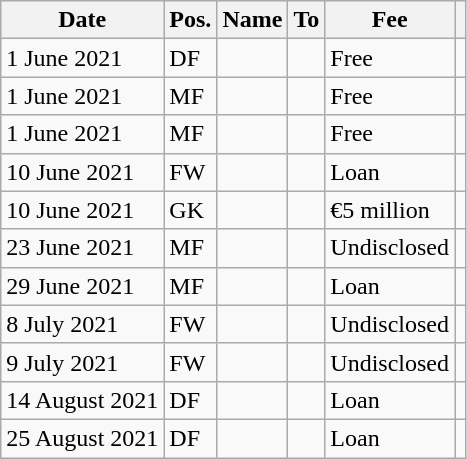<table class="wikitable">
<tr>
<th>Date</th>
<th>Pos.</th>
<th>Name</th>
<th>To</th>
<th>Fee</th>
<th></th>
</tr>
<tr>
<td>1 June 2021</td>
<td>DF</td>
<td></td>
<td></td>
<td>Free</td>
<td></td>
</tr>
<tr>
<td>1 June 2021</td>
<td>MF</td>
<td></td>
<td></td>
<td>Free</td>
<td></td>
</tr>
<tr>
<td>1 June 2021</td>
<td>MF</td>
<td></td>
<td></td>
<td>Free</td>
<td></td>
</tr>
<tr>
<td>10 June 2021</td>
<td>FW</td>
<td></td>
<td></td>
<td>Loan</td>
<td></td>
</tr>
<tr>
<td>10 June 2021</td>
<td>GK</td>
<td></td>
<td></td>
<td>€5 million</td>
<td></td>
</tr>
<tr>
<td>23 June 2021</td>
<td>MF</td>
<td></td>
<td></td>
<td>Undisclosed</td>
<td></td>
</tr>
<tr>
<td>29 June 2021</td>
<td>MF</td>
<td></td>
<td></td>
<td>Loan</td>
<td></td>
</tr>
<tr>
<td>8 July 2021</td>
<td>FW</td>
<td></td>
<td></td>
<td>Undisclosed</td>
<td></td>
</tr>
<tr>
<td>9 July 2021</td>
<td>FW</td>
<td></td>
<td></td>
<td>Undisclosed</td>
<td></td>
</tr>
<tr>
<td>14 August 2021</td>
<td>DF</td>
<td></td>
<td></td>
<td>Loan</td>
<td></td>
</tr>
<tr>
<td>25 August 2021</td>
<td>DF</td>
<td></td>
<td></td>
<td>Loan</td>
<td></td>
</tr>
</table>
